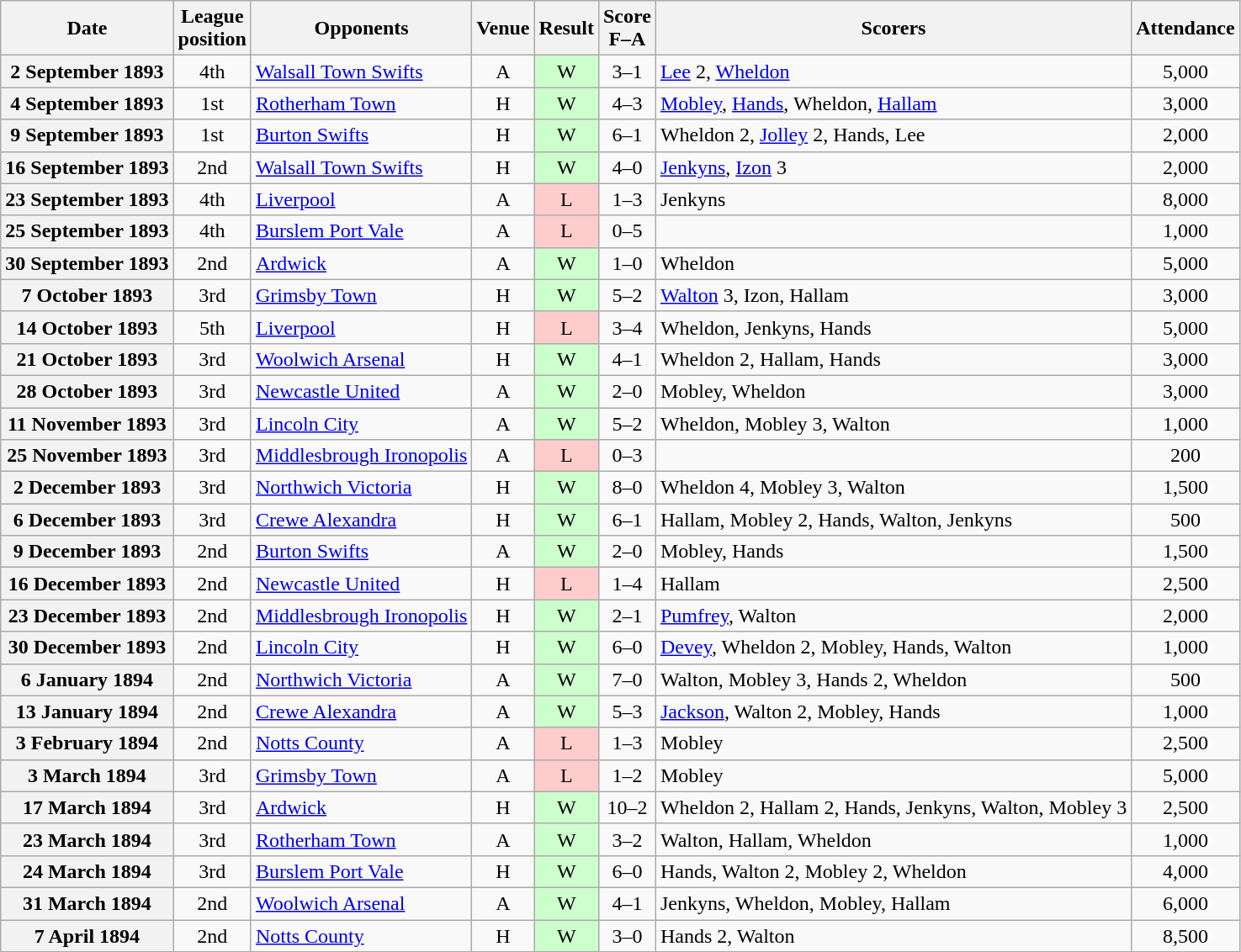<table class="wikitable plainrowheaders sortable" style=text-align:center>
<tr>
<th scope=col>Date</th>
<th scope=col>League<br>position</th>
<th scope=col>Opponents</th>
<th scope=col>Venue</th>
<th scope=col>Result</th>
<th scope=col>Score<br>F–A</th>
<th scope=col>Scorers</th>
<th scope=col>Attendance</th>
</tr>
<tr>
<th scope=row>2 September 1893</th>
<td>4th</td>
<td style=text-align:left><a href='#'>Walsall Town Swifts</a></td>
<td>A</td>
<td style=background:#cfc>W</td>
<td>3–1</td>
<td style=text-align:left><a href='#'>Lee</a> 2, <a href='#'>Wheldon</a></td>
<td>5,000</td>
</tr>
<tr>
<th scope=row>4 September 1893</th>
<td>1st</td>
<td style=text-align:left><a href='#'>Rotherham Town</a></td>
<td>H</td>
<td style=background:#cfc>W</td>
<td>4–3</td>
<td style=text-align:left><a href='#'>Mobley</a>, <a href='#'>Hands</a>, Wheldon, <a href='#'>Hallam</a></td>
<td>3,000</td>
</tr>
<tr>
<th scope=row>9 September 1893</th>
<td>1st</td>
<td style=text-align:left><a href='#'>Burton Swifts</a></td>
<td>H</td>
<td style=background:#cfc>W</td>
<td>6–1</td>
<td style=text-align:left>Wheldon 2, <a href='#'>Jolley</a> 2, Hands, Lee</td>
<td>2,000</td>
</tr>
<tr>
<th scope=row>16 September 1893</th>
<td>2nd</td>
<td style=text-align:left><a href='#'>Walsall Town Swifts</a></td>
<td>H</td>
<td style=background:#cfc>W</td>
<td>4–0</td>
<td style=text-align:left><a href='#'>Jenkyns</a>, <a href='#'>Izon</a> 3</td>
<td>2,000</td>
</tr>
<tr>
<th scope=row>23 September 1893</th>
<td>4th</td>
<td style=text-align:left><a href='#'>Liverpool</a></td>
<td>A</td>
<td style=background:#fcc>L</td>
<td>1–3</td>
<td style=text-align:left>Jenkyns</td>
<td>8,000</td>
</tr>
<tr>
<th scope=row>25 September 1893</th>
<td>4th</td>
<td style=text-align:left><a href='#'>Burslem Port Vale</a></td>
<td>A</td>
<td style=background:#fcc>L</td>
<td>0–5</td>
<td style=text-align:left></td>
<td>1,000</td>
</tr>
<tr>
<th scope=row>30 September 1893</th>
<td>2nd</td>
<td style=text-align:left><a href='#'>Ardwick</a></td>
<td>A</td>
<td style=background:#cfc>W</td>
<td>1–0</td>
<td style=text-align:left>Wheldon</td>
<td>5,000</td>
</tr>
<tr>
<th scope=row>7 October 1893</th>
<td>3rd</td>
<td style=text-align:left><a href='#'>Grimsby Town</a></td>
<td>H</td>
<td style=background:#cfc>W</td>
<td>5–2</td>
<td style=text-align:left><a href='#'>Walton</a> 3, Izon, Hallam</td>
<td>3,000</td>
</tr>
<tr>
<th scope=row>14 October 1893</th>
<td>5th</td>
<td style=text-align:left><a href='#'>Liverpool</a></td>
<td>H</td>
<td style=background:#fcc>L</td>
<td>3–4</td>
<td style=text-align:left>Wheldon, Jenkyns, Hands</td>
<td>5,000</td>
</tr>
<tr>
<th scope=row>21 October 1893</th>
<td>3rd</td>
<td style=text-align:left><a href='#'>Woolwich Arsenal</a></td>
<td>H</td>
<td style=background:#cfc>W</td>
<td>4–1</td>
<td style=text-align:left>Wheldon 2, Hallam, Hands</td>
<td>3,000</td>
</tr>
<tr>
<th scope=row>28 October 1893</th>
<td>3rd</td>
<td style=text-align:left><a href='#'>Newcastle United</a></td>
<td>A</td>
<td style=background:#cfc>W</td>
<td>2–0</td>
<td style=text-align:left>Mobley, Wheldon</td>
<td>3,000</td>
</tr>
<tr>
<th scope=row>11 November 1893</th>
<td>3rd</td>
<td style=text-align:left><a href='#'>Lincoln City</a></td>
<td>A</td>
<td style=background:#cfc>W</td>
<td>5–2</td>
<td style=text-align:left>Wheldon, Mobley 3, Walton</td>
<td>1,000</td>
</tr>
<tr>
<th scope=row>25 November 1893</th>
<td>3rd</td>
<td style=text-align:left><a href='#'>Middlesbrough Ironopolis</a></td>
<td>A</td>
<td style=background:#fcc>L</td>
<td>0–3</td>
<td style=text-align:left></td>
<td>200</td>
</tr>
<tr>
<th scope=row>2 December 1893</th>
<td>3rd</td>
<td style=text-align:left><a href='#'>Northwich Victoria</a></td>
<td>H</td>
<td style=background:#cfc>W</td>
<td>8–0</td>
<td style=text-align:left>Wheldon 4, Mobley 3, Walton</td>
<td>1,500</td>
</tr>
<tr>
<th scope=row>6 December 1893</th>
<td>3rd</td>
<td style=text-align:left><a href='#'>Crewe Alexandra</a></td>
<td>H</td>
<td style=background:#cfc>W</td>
<td>6–1</td>
<td style=text-align:left>Hallam, Mobley 2, Hands, Walton, Jenkyns</td>
<td>500</td>
</tr>
<tr>
<th scope=row>9 December 1893</th>
<td>2nd</td>
<td style=text-align:left><a href='#'>Burton Swifts</a></td>
<td>A</td>
<td style=background:#cfc>W</td>
<td>2–0</td>
<td style=text-align:left>Mobley, Hands</td>
<td>1,500</td>
</tr>
<tr>
<th scope=row>16 December 1893</th>
<td>2nd</td>
<td style=text-align:left><a href='#'>Newcastle United</a></td>
<td>H</td>
<td style=background:#fcc>L</td>
<td>1–4</td>
<td style=text-align:left>Hallam</td>
<td>2,500</td>
</tr>
<tr>
<th scope=row>23 December 1893</th>
<td>2nd</td>
<td style=text-align:left><a href='#'>Middlesbrough Ironopolis</a></td>
<td>H</td>
<td style=background:#cfc>W</td>
<td>2–1</td>
<td style=text-align:left><a href='#'>Pumfrey</a>, Walton</td>
<td>2,000</td>
</tr>
<tr>
<th scope=row>30 December 1893</th>
<td>2nd</td>
<td style=text-align:left><a href='#'>Lincoln City</a></td>
<td>H</td>
<td style=background:#cfc>W</td>
<td>6–0</td>
<td style=text-align:left><a href='#'>Devey</a>, Wheldon 2, Mobley, Hands, Walton</td>
<td>1,000</td>
</tr>
<tr>
<th scope=row>6 January 1894</th>
<td>2nd</td>
<td style=text-align:left><a href='#'>Northwich Victoria</a></td>
<td>A</td>
<td style=background:#cfc>W</td>
<td>7–0</td>
<td style=text-align:left>Walton, Mobley 3, Hands 2, Wheldon</td>
<td>500</td>
</tr>
<tr>
<th scope=row>13 January 1894</th>
<td>2nd</td>
<td style=text-align:left><a href='#'>Crewe Alexandra</a></td>
<td>A</td>
<td style=background:#cfc>W</td>
<td>5–3</td>
<td style=text-align:left><a href='#'>Jackson</a>, Walton 2, Mobley, Hands</td>
<td>1,000</td>
</tr>
<tr>
<th scope=row>3 February 1894</th>
<td>2nd</td>
<td style=text-align:left><a href='#'>Notts County</a></td>
<td>A</td>
<td style=background:#fcc>L</td>
<td>1–3</td>
<td style=text-align:left>Mobley</td>
<td>2,500</td>
</tr>
<tr>
<th scope=row>3 March 1894</th>
<td>3rd</td>
<td style=text-align:left><a href='#'>Grimsby Town</a></td>
<td>A</td>
<td style=background:#fcc>L</td>
<td>1–2</td>
<td style=text-align:left>Mobley</td>
<td>5,000</td>
</tr>
<tr>
<th scope=row>17 March 1894</th>
<td>3rd</td>
<td style=text-align:left><a href='#'>Ardwick</a></td>
<td>H</td>
<td style=background:#cfc>W</td>
<td>10–2</td>
<td style=text-align:left>Wheldon 2, Hallam 2, Hands, Jenkyns, Walton, Mobley 3</td>
<td>2,500</td>
</tr>
<tr>
<th scope=row>23 March 1894</th>
<td>3rd</td>
<td style=text-align:left><a href='#'>Rotherham Town</a></td>
<td>A</td>
<td style=background:#cfc>W</td>
<td>3–2</td>
<td style=text-align:left>Walton, Hallam, Wheldon</td>
<td>1,000</td>
</tr>
<tr>
<th scope=row>24 March 1894</th>
<td>3rd</td>
<td style=text-align:left><a href='#'>Burslem Port Vale</a></td>
<td>H</td>
<td style=background:#cfc>W</td>
<td>6–0</td>
<td style=text-align:left>Hands, Walton 2, Mobley 2, Wheldon</td>
<td>4,000</td>
</tr>
<tr>
<th scope=row>31 March 1894</th>
<td>2nd</td>
<td style=text-align:left><a href='#'>Woolwich Arsenal</a></td>
<td>A</td>
<td style=background:#cfc>W</td>
<td>4–1</td>
<td style=text-align:left>Jenkyns, Wheldon, Mobley, Hallam</td>
<td>6,000</td>
</tr>
<tr>
<th scope=row>7 April 1894</th>
<td>2nd</td>
<td style=text-align:left><a href='#'>Notts County</a></td>
<td>H</td>
<td style=background:#cfc>W</td>
<td>3–0</td>
<td style=text-align:left>Hands 2, Walton</td>
<td>8,500</td>
</tr>
</table>
